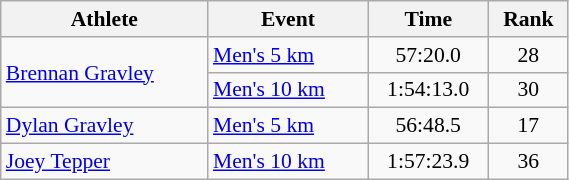<table class="wikitable" style="text-align:center; font-size:90%; width:30%;">
<tr>
<th>Athlete</th>
<th>Event</th>
<th>Time</th>
<th>Rank</th>
</tr>
<tr>
<td align=left rowspan=2><a href='#'>Brennan Gravley</a></td>
<td align=left><a href='#'>Men's 5 km</a></td>
<td>57:20.0</td>
<td>28</td>
</tr>
<tr>
<td align=left><a href='#'>Men's 10 km</a></td>
<td>1:54:13.0</td>
<td>30</td>
</tr>
<tr>
<td align=left><a href='#'>Dylan Gravley</a></td>
<td align=left><a href='#'>Men's 5 km</a></td>
<td>56:48.5</td>
<td>17</td>
</tr>
<tr>
<td align=left><a href='#'>Joey Tepper</a></td>
<td align=left><a href='#'>Men's 10 km</a></td>
<td>1:57:23.9</td>
<td>36</td>
</tr>
</table>
